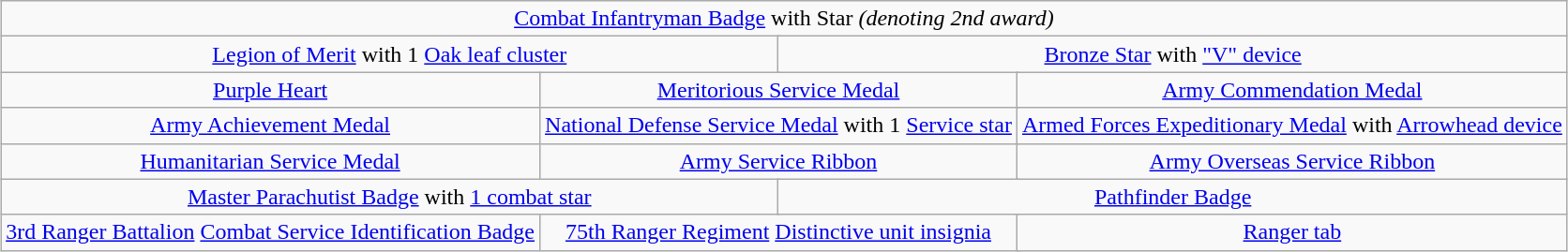<table class="wikitable" style="margin:1em auto; text-align:center;">
<tr>
<td colspan="12"><a href='#'>Combat Infantryman Badge</a> with Star <em>(denoting 2nd award)</em></td>
</tr>
<tr>
<td colspan="6"><a href='#'>Legion of Merit</a> with 1 <a href='#'>Oak leaf cluster</a></td>
<td colspan="6"><a href='#'>Bronze Star</a> with <a href='#'>"V" device</a></td>
</tr>
<tr>
<td colspan="4"><a href='#'>Purple Heart</a></td>
<td colspan="4"><a href='#'>Meritorious Service Medal</a></td>
<td colspan="4"><a href='#'>Army Commendation Medal</a></td>
</tr>
<tr>
<td colspan="4"><a href='#'>Army Achievement Medal</a></td>
<td colspan="4"><a href='#'>National Defense Service Medal</a> with 1 <a href='#'>Service star</a></td>
<td colspan="4"><a href='#'>Armed Forces Expeditionary Medal</a> with <a href='#'>Arrowhead device</a></td>
</tr>
<tr>
<td colspan="4"><a href='#'>Humanitarian Service Medal</a></td>
<td colspan="4"><a href='#'>Army Service Ribbon</a></td>
<td colspan="4"><a href='#'>Army Overseas Service Ribbon</a></td>
</tr>
<tr>
<td colspan="6"><a href='#'>Master Parachutist Badge</a> with <a href='#'>1 combat star</a></td>
<td colspan="6"><a href='#'>Pathfinder Badge</a></td>
</tr>
<tr>
<td colspan="4"><a href='#'>3rd Ranger Battalion</a> <a href='#'>Combat Service Identification Badge</a></td>
<td colspan="4"><a href='#'>75th Ranger Regiment</a> <a href='#'>Distinctive unit insignia</a></td>
<td colspan="4"><a href='#'>Ranger tab</a></td>
</tr>
</table>
